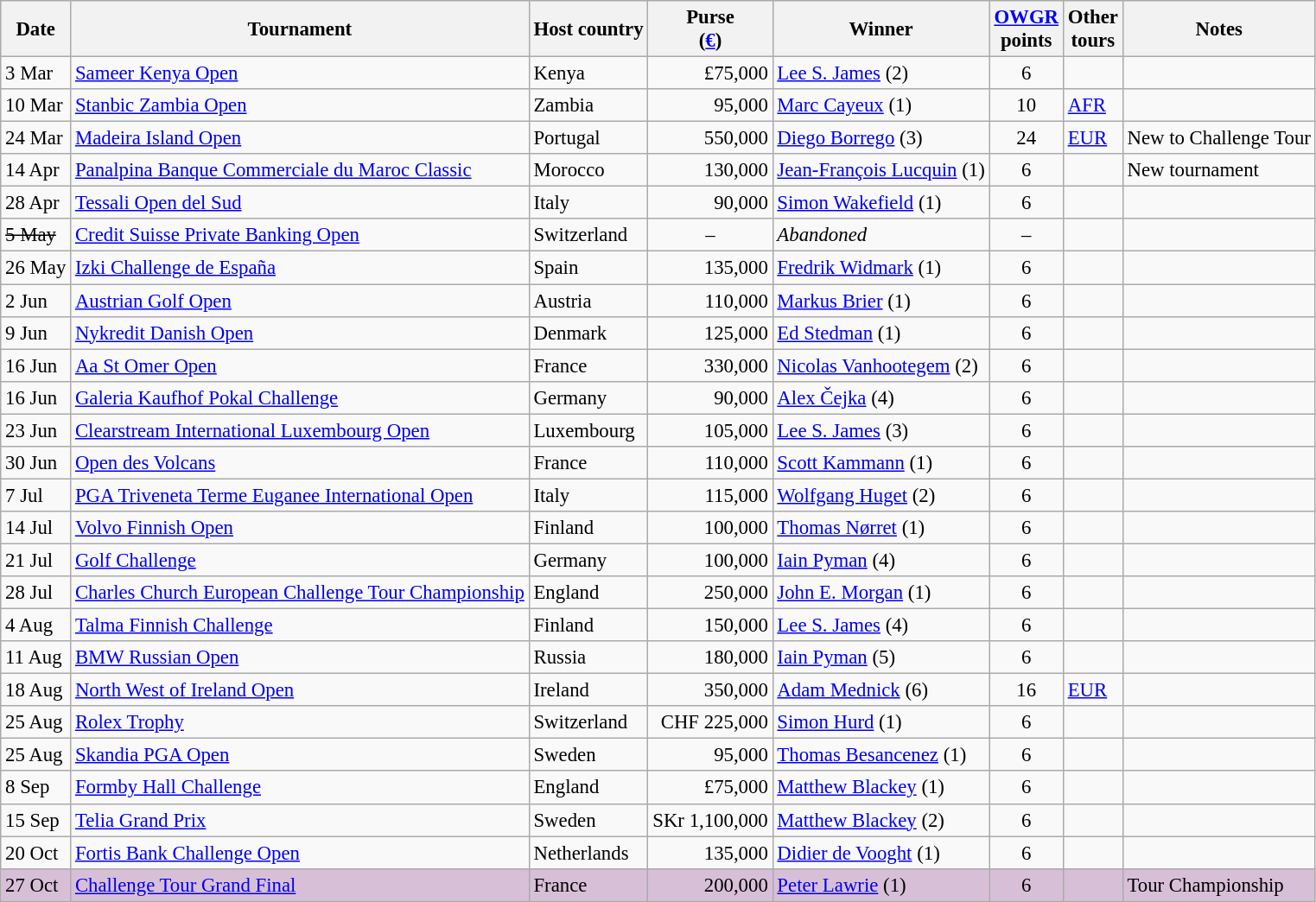<table class="wikitable" style="font-size:95%">
<tr>
<th>Date</th>
<th>Tournament</th>
<th>Host country</th>
<th>Purse<br>(<a href='#'>€</a>)</th>
<th>Winner</th>
<th><a href='#'>OWGR</a><br>points</th>
<th>Other<br>tours</th>
<th>Notes</th>
</tr>
<tr>
<td>3 Mar</td>
<td><a href='#'>Sameer Kenya Open</a></td>
<td>Kenya</td>
<td align=right>£75,000</td>
<td> <a href='#'>Lee S. James</a> (2)</td>
<td align=center>6</td>
<td></td>
<td></td>
</tr>
<tr>
<td>10 Mar</td>
<td><a href='#'>Stanbic Zambia Open</a></td>
<td>Zambia</td>
<td align=right>95,000</td>
<td> <a href='#'>Marc Cayeux</a> (1)</td>
<td align=center>10</td>
<td><a href='#'>AFR</a></td>
<td></td>
</tr>
<tr>
<td>24 Mar</td>
<td><a href='#'>Madeira Island Open</a></td>
<td>Portugal</td>
<td align=right>550,000</td>
<td> <a href='#'>Diego Borrego</a> (3)</td>
<td align=center>24</td>
<td><a href='#'>EUR</a></td>
<td>New to Challenge Tour</td>
</tr>
<tr>
<td>14 Apr</td>
<td><a href='#'>Panalpina Banque Commerciale du Maroc Classic</a></td>
<td>Morocco</td>
<td align=right>130,000</td>
<td> <a href='#'>Jean-François Lucquin</a> (1)</td>
<td align=center>6</td>
<td></td>
<td>New tournament</td>
</tr>
<tr>
<td>28 Apr</td>
<td><a href='#'>Tessali Open del Sud</a></td>
<td>Italy</td>
<td align=right>90,000</td>
<td> <a href='#'>Simon Wakefield</a> (1)</td>
<td align=center>6</td>
<td></td>
<td></td>
</tr>
<tr>
<td><s>5 May</s></td>
<td><a href='#'>Credit Suisse Private Banking Open</a></td>
<td>Switzerland</td>
<td align=center>–</td>
<td><em>Abandoned</em></td>
<td align=center>–</td>
<td></td>
<td></td>
</tr>
<tr>
<td>26 May</td>
<td><a href='#'>Izki Challenge de España</a></td>
<td>Spain</td>
<td align=right>135,000</td>
<td> <a href='#'>Fredrik Widmark</a> (1)</td>
<td align=center>6</td>
<td></td>
<td></td>
</tr>
<tr>
<td>2 Jun</td>
<td><a href='#'>Austrian Golf Open</a></td>
<td>Austria</td>
<td align=right>110,000</td>
<td> <a href='#'>Markus Brier</a> (1)</td>
<td align=center>6</td>
<td></td>
<td></td>
</tr>
<tr>
<td>9 Jun</td>
<td><a href='#'>Nykredit Danish Open</a></td>
<td>Denmark</td>
<td align=right>125,000</td>
<td> <a href='#'>Ed Stedman</a> (1)</td>
<td align=center>6</td>
<td></td>
<td></td>
</tr>
<tr>
<td>16 Jun</td>
<td><a href='#'>Aa St Omer Open</a></td>
<td>France</td>
<td align=right>330,000</td>
<td> <a href='#'>Nicolas Vanhootegem</a> (2)</td>
<td align=center>6</td>
<td></td>
<td></td>
</tr>
<tr>
<td>16 Jun</td>
<td><a href='#'>Galeria Kaufhof Pokal Challenge</a></td>
<td>Germany</td>
<td align=right>90,000</td>
<td> <a href='#'>Alex Čejka</a> (4)</td>
<td align=center>6</td>
<td></td>
<td></td>
</tr>
<tr>
<td>23 Jun</td>
<td><a href='#'>Clearstream International Luxembourg Open</a></td>
<td>Luxembourg</td>
<td align=right>105,000</td>
<td> <a href='#'>Lee S. James</a> (3)</td>
<td align=center>6</td>
<td></td>
<td></td>
</tr>
<tr>
<td>30 Jun</td>
<td><a href='#'>Open des Volcans</a></td>
<td>France</td>
<td align=right>110,000</td>
<td> <a href='#'>Scott Kammann</a> (1)</td>
<td align=center>6</td>
<td></td>
<td></td>
</tr>
<tr>
<td>7 Jul</td>
<td><a href='#'>PGA Triveneta Terme Euganee International Open</a></td>
<td>Italy</td>
<td align=right>115,000</td>
<td> <a href='#'>Wolfgang Huget</a> (2)</td>
<td align=center>6</td>
<td></td>
<td></td>
</tr>
<tr>
<td>14 Jul</td>
<td><a href='#'>Volvo Finnish Open</a></td>
<td>Finland</td>
<td align=right>100,000</td>
<td> <a href='#'>Thomas Nørret</a> (1)</td>
<td align=center>6</td>
<td></td>
<td></td>
</tr>
<tr>
<td>21 Jul</td>
<td><a href='#'>Golf Challenge</a></td>
<td>Germany</td>
<td align=right>100,000</td>
<td> <a href='#'>Iain Pyman</a> (4)</td>
<td align=center>6</td>
<td></td>
<td></td>
</tr>
<tr>
<td>28 Jul</td>
<td><a href='#'>Charles Church European Challenge Tour Championship</a></td>
<td>England</td>
<td align=right>250,000</td>
<td> <a href='#'>John E. Morgan</a> (1)</td>
<td align=center>6</td>
<td></td>
<td></td>
</tr>
<tr>
<td>4 Aug</td>
<td><a href='#'>Talma Finnish Challenge</a></td>
<td>Finland</td>
<td align=right>150,000</td>
<td> <a href='#'>Lee S. James</a> (4)</td>
<td align=center>6</td>
<td></td>
<td></td>
</tr>
<tr>
<td>11 Aug</td>
<td><a href='#'>BMW Russian Open</a></td>
<td>Russia</td>
<td align=right>180,000</td>
<td> <a href='#'>Iain Pyman</a> (5)</td>
<td align=center>6</td>
<td></td>
<td></td>
</tr>
<tr>
<td>18 Aug</td>
<td><a href='#'>North West of Ireland Open</a></td>
<td>Ireland</td>
<td align=right>350,000</td>
<td> <a href='#'>Adam Mednick</a> (6)</td>
<td align=center>16</td>
<td><a href='#'>EUR</a></td>
<td></td>
</tr>
<tr>
<td>25 Aug</td>
<td><a href='#'>Rolex Trophy</a></td>
<td>Switzerland</td>
<td align=right>CHF 225,000</td>
<td> <a href='#'>Simon Hurd</a> (1)</td>
<td align=center>6</td>
<td></td>
<td></td>
</tr>
<tr>
<td>25 Aug</td>
<td><a href='#'>Skandia PGA Open</a></td>
<td>Sweden</td>
<td align=right>95,000</td>
<td> <a href='#'>Thomas Besancenez</a> (1)</td>
<td align=center>6</td>
<td></td>
<td></td>
</tr>
<tr>
<td>8 Sep</td>
<td><a href='#'>Formby Hall Challenge</a></td>
<td>England</td>
<td align=right>£75,000</td>
<td> <a href='#'>Matthew Blackey</a> (1)</td>
<td align=center>6</td>
<td></td>
<td></td>
</tr>
<tr>
<td>15 Sep</td>
<td><a href='#'>Telia Grand Prix</a></td>
<td>Sweden</td>
<td align=right>SKr 1,100,000</td>
<td> <a href='#'>Matthew Blackey</a> (2)</td>
<td align=center>6</td>
<td></td>
<td></td>
</tr>
<tr>
<td>20 Oct</td>
<td><a href='#'>Fortis Bank Challenge Open</a></td>
<td>Netherlands</td>
<td align=right>135,000</td>
<td> <a href='#'>Didier de Vooght</a> (1)</td>
<td align=center>6</td>
<td></td>
<td></td>
</tr>
<tr style="background:thistle;">
<td>27 Oct</td>
<td><a href='#'>Challenge Tour Grand Final</a></td>
<td>France</td>
<td align=right>200,000</td>
<td> <a href='#'>Peter Lawrie</a> (1)</td>
<td align=center>6</td>
<td></td>
<td>Tour Championship</td>
</tr>
</table>
